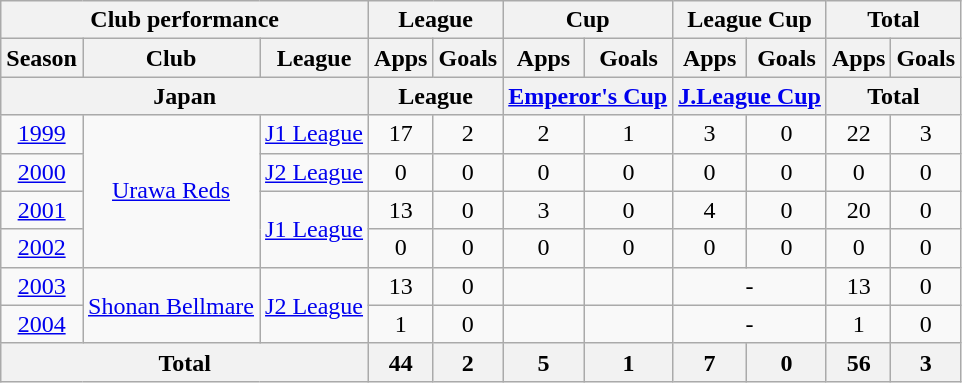<table class="wikitable" style="text-align:center;">
<tr>
<th colspan=3>Club performance</th>
<th colspan=2>League</th>
<th colspan=2>Cup</th>
<th colspan=2>League Cup</th>
<th colspan=2>Total</th>
</tr>
<tr>
<th>Season</th>
<th>Club</th>
<th>League</th>
<th>Apps</th>
<th>Goals</th>
<th>Apps</th>
<th>Goals</th>
<th>Apps</th>
<th>Goals</th>
<th>Apps</th>
<th>Goals</th>
</tr>
<tr>
<th colspan=3>Japan</th>
<th colspan=2>League</th>
<th colspan=2><a href='#'>Emperor's Cup</a></th>
<th colspan=2><a href='#'>J.League Cup</a></th>
<th colspan=2>Total</th>
</tr>
<tr>
<td><a href='#'>1999</a></td>
<td rowspan="4"><a href='#'>Urawa Reds</a></td>
<td><a href='#'>J1 League</a></td>
<td>17</td>
<td>2</td>
<td>2</td>
<td>1</td>
<td>3</td>
<td>0</td>
<td>22</td>
<td>3</td>
</tr>
<tr>
<td><a href='#'>2000</a></td>
<td><a href='#'>J2 League</a></td>
<td>0</td>
<td>0</td>
<td>0</td>
<td>0</td>
<td>0</td>
<td>0</td>
<td>0</td>
<td>0</td>
</tr>
<tr>
<td><a href='#'>2001</a></td>
<td rowspan="2"><a href='#'>J1 League</a></td>
<td>13</td>
<td>0</td>
<td>3</td>
<td>0</td>
<td>4</td>
<td>0</td>
<td>20</td>
<td>0</td>
</tr>
<tr>
<td><a href='#'>2002</a></td>
<td>0</td>
<td>0</td>
<td>0</td>
<td>0</td>
<td>0</td>
<td>0</td>
<td>0</td>
<td>0</td>
</tr>
<tr>
<td><a href='#'>2003</a></td>
<td rowspan="2"><a href='#'>Shonan Bellmare</a></td>
<td rowspan="2"><a href='#'>J2 League</a></td>
<td>13</td>
<td>0</td>
<td></td>
<td></td>
<td colspan="2">-</td>
<td>13</td>
<td>0</td>
</tr>
<tr>
<td><a href='#'>2004</a></td>
<td>1</td>
<td>0</td>
<td></td>
<td></td>
<td colspan="2">-</td>
<td>1</td>
<td>0</td>
</tr>
<tr>
<th colspan=3>Total</th>
<th>44</th>
<th>2</th>
<th>5</th>
<th>1</th>
<th>7</th>
<th>0</th>
<th>56</th>
<th>3</th>
</tr>
</table>
